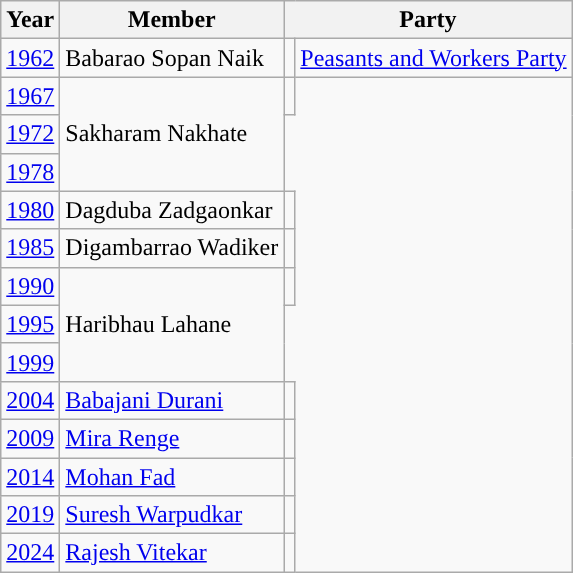<table class="wikitable">
<tr>
<th>Year</th>
<th>Member</th>
<th colspan="2">Party</th>
</tr>
<tr>
<td><a href='#'>1962</a></td>
<td>Babarao Sopan Naik</td>
<td style="background-color: "></td>
<td><a href='#'>Peasants and Workers Party</a></td>
</tr>
<tr>
<td><a href='#'>1967</a></td>
<td rowspan="3">Sakharam Nakhate</td>
<td></td>
</tr>
<tr>
<td><a href='#'>1972</a></td>
</tr>
<tr>
<td><a href='#'>1978</a></td>
</tr>
<tr>
<td><a href='#'>1980</a></td>
<td>Dagduba Zadgaonkar</td>
<td></td>
</tr>
<tr>
<td><a href='#'>1985</a></td>
<td>Digambarrao Wadiker</td>
<td></td>
</tr>
<tr>
<td><a href='#'>1990</a></td>
<td rowspan="3">Haribhau Lahane</td>
<td></td>
</tr>
<tr>
<td><a href='#'>1995</a></td>
</tr>
<tr>
<td><a href='#'>1999</a></td>
</tr>
<tr>
<td><a href='#'>2004</a></td>
<td><a href='#'>Babajani Durani</a></td>
<td></td>
</tr>
<tr>
<td><a href='#'>2009</a></td>
<td><a href='#'>Mira Renge</a></td>
<td></td>
</tr>
<tr>
<td><a href='#'>2014</a></td>
<td><a href='#'>Mohan Fad</a></td>
<td></td>
</tr>
<tr>
<td><a href='#'>2019</a></td>
<td><a href='#'>Suresh Warpudkar</a></td>
<td></td>
</tr>
<tr>
<td><a href='#'>2024</a></td>
<td><a href='#'>Rajesh Vitekar</a></td>
<td></td>
</tr>
</table>
